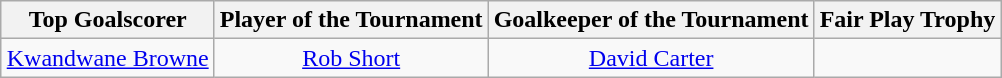<table class=wikitable style="margin:auto; text-align:center">
<tr>
<th>Top Goalscorer</th>
<th>Player of the Tournament</th>
<th>Goalkeeper of the Tournament</th>
<th>Fair Play Trophy</th>
</tr>
<tr>
<td> <a href='#'>Kwandwane Browne</a></td>
<td> <a href='#'>Rob Short</a></td>
<td> <a href='#'>David Carter</a></td>
<td></td>
</tr>
</table>
